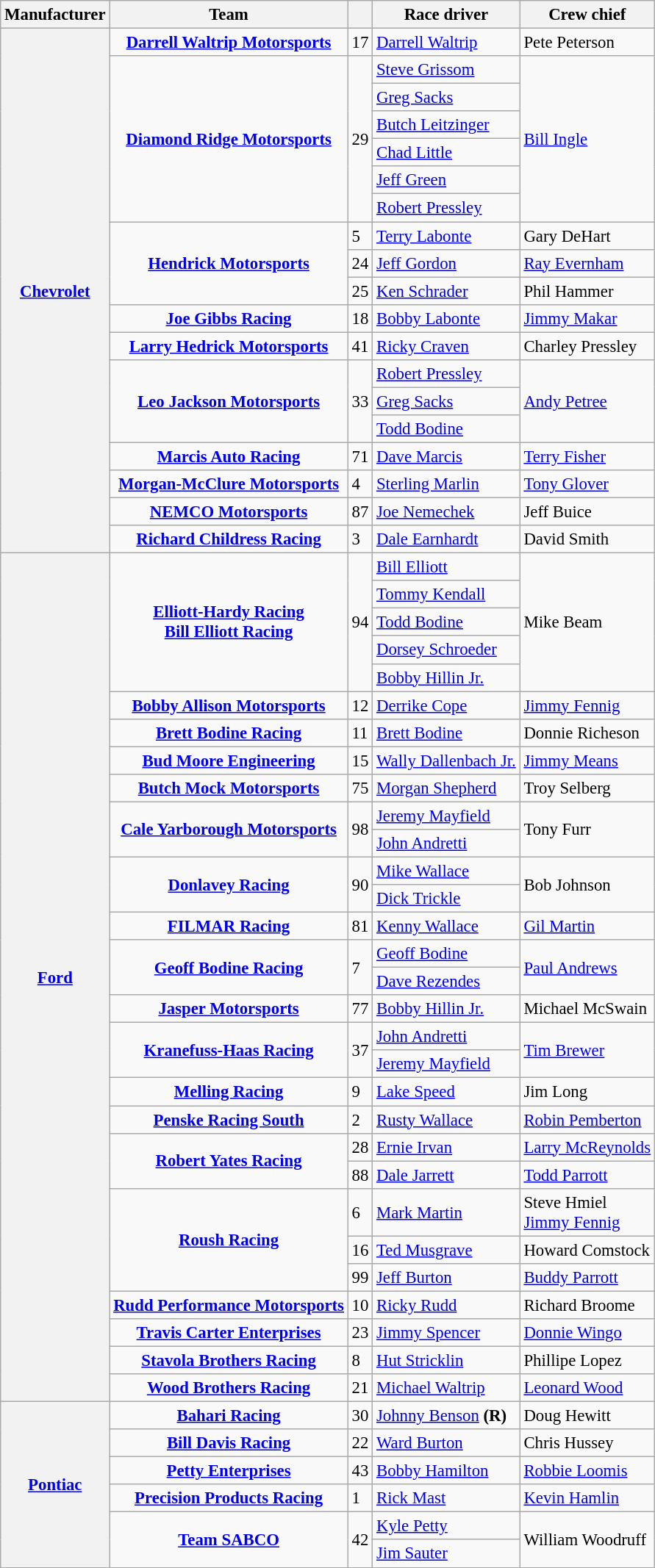<table class="wikitable" style="font-size: 95%;">
<tr>
<th>Manufacturer</th>
<th>Team</th>
<th></th>
<th>Race driver</th>
<th>Crew chief</th>
</tr>
<tr>
<th rowspan=19><a href='#'>Chevrolet</a></th>
<td style="text-align:center;"><strong><a href='#'>Darrell Waltrip Motorsports</a></strong></td>
<td>17</td>
<td><a href='#'>Darrell Waltrip</a></td>
<td>Pete Peterson</td>
</tr>
<tr>
<td rowspan=6 style="text-align:center;"><strong><a href='#'>Diamond Ridge Motorsports</a></strong></td>
<td rowspan="6">29</td>
<td><a href='#'>Steve Grissom</a> <small></small></td>
<td rowspan=6><a href='#'>Bill Ingle</a></td>
</tr>
<tr>
<td><a href='#'>Greg Sacks</a> <small></small></td>
</tr>
<tr>
<td><a href='#'>Butch Leitzinger</a> <small></small></td>
</tr>
<tr>
<td><a href='#'>Chad Little</a> <small></small></td>
</tr>
<tr>
<td><a href='#'>Jeff Green</a> <small></small></td>
</tr>
<tr>
<td><a href='#'>Robert Pressley</a> <small></small></td>
</tr>
<tr>
<td rowspan=3 style="text-align:center;"><strong><a href='#'>Hendrick Motorsports</a></strong></td>
<td>5</td>
<td><a href='#'>Terry Labonte</a></td>
<td>Gary DeHart</td>
</tr>
<tr>
<td>24</td>
<td><a href='#'>Jeff Gordon</a></td>
<td><a href='#'>Ray Evernham</a></td>
</tr>
<tr>
<td>25</td>
<td><a href='#'>Ken Schrader</a></td>
<td>Phil Hammer</td>
</tr>
<tr>
<td style="text-align:center;"><strong><a href='#'>Joe Gibbs Racing</a></strong></td>
<td>18</td>
<td><a href='#'>Bobby Labonte</a></td>
<td><a href='#'>Jimmy Makar</a></td>
</tr>
<tr>
<td style="text-align:center;"><strong><a href='#'>Larry Hedrick Motorsports</a></strong></td>
<td>41</td>
<td><a href='#'>Ricky Craven</a></td>
<td>Charley Pressley</td>
</tr>
<tr>
<td rowspan=3 style="text-align:center;"><strong><a href='#'>Leo Jackson Motorsports</a></strong></td>
<td rowspan="3">33</td>
<td><a href='#'>Robert Pressley</a> <small></small></td>
<td rowspan=3><a href='#'>Andy Petree</a></td>
</tr>
<tr>
<td><a href='#'>Greg Sacks</a> <small></small></td>
</tr>
<tr>
<td><a href='#'>Todd Bodine</a> <small></small></td>
</tr>
<tr>
<td style="text-align:center;"><strong><a href='#'>Marcis Auto Racing</a></strong></td>
<td>71</td>
<td><a href='#'>Dave Marcis</a></td>
<td><a href='#'>Terry Fisher</a></td>
</tr>
<tr>
<td style="text-align:center;"><strong><a href='#'>Morgan-McClure Motorsports</a></strong></td>
<td>4</td>
<td><a href='#'>Sterling Marlin</a></td>
<td><a href='#'>Tony Glover</a></td>
</tr>
<tr>
<td style="text-align:center;"><strong><a href='#'>NEMCO Motorsports</a></strong></td>
<td>87</td>
<td><a href='#'>Joe Nemechek</a></td>
<td>Jeff Buice</td>
</tr>
<tr>
<td style="text-align:center;"><strong><a href='#'>Richard Childress Racing</a></strong></td>
<td>3</td>
<td><a href='#'>Dale Earnhardt</a></td>
<td>David Smith</td>
</tr>
<tr>
<th rowspan=30><a href='#'>Ford</a></th>
<td rowspan=5 style="text-align:center;"><strong><a href='#'>Elliott-Hardy Racing</a></strong><br><strong><a href='#'>Bill Elliott Racing</a></strong></td>
<td rowspan="5">94</td>
<td><a href='#'>Bill Elliott</a> <small></small></td>
<td rowspan=5>Mike Beam</td>
</tr>
<tr>
<td><a href='#'>Tommy Kendall</a> <small></small></td>
</tr>
<tr>
<td><a href='#'>Todd Bodine</a> <small></small></td>
</tr>
<tr>
<td><a href='#'>Dorsey Schroeder</a> <small></small></td>
</tr>
<tr>
<td><a href='#'>Bobby Hillin Jr.</a> <small></small></td>
</tr>
<tr>
<td style="text-align:center;"><strong><a href='#'>Bobby Allison Motorsports</a></strong></td>
<td>12</td>
<td><a href='#'>Derrike Cope</a></td>
<td><a href='#'>Jimmy Fennig</a></td>
</tr>
<tr>
<td style="text-align:center;"><strong><a href='#'>Brett Bodine Racing</a></strong></td>
<td>11</td>
<td><a href='#'>Brett Bodine</a></td>
<td>Donnie Richeson</td>
</tr>
<tr>
<td style="text-align:center;"><strong><a href='#'>Bud Moore Engineering</a></strong></td>
<td>15</td>
<td><a href='#'>Wally Dallenbach Jr.</a></td>
<td><a href='#'>Jimmy Means</a></td>
</tr>
<tr>
<td style="text-align:center;"><strong><a href='#'>Butch Mock Motorsports</a></strong></td>
<td>75</td>
<td><a href='#'>Morgan Shepherd</a></td>
<td>Troy Selberg</td>
</tr>
<tr>
<td rowspan=2 style="text-align:center;"><strong><a href='#'>Cale Yarborough Motorsports</a></strong></td>
<td rowspan="2">98</td>
<td><a href='#'>Jeremy Mayfield</a> <small></small></td>
<td rowspan=2>Tony Furr</td>
</tr>
<tr>
<td><a href='#'>John Andretti</a> <small></small></td>
</tr>
<tr>
<td rowspan=2 style="text-align:center;"><strong><a href='#'>Donlavey Racing</a></strong></td>
<td rowspan="2">90</td>
<td><a href='#'>Mike Wallace</a> <small></small></td>
<td rowspan=2>Bob Johnson</td>
</tr>
<tr>
<td><a href='#'>Dick Trickle</a> <small></small></td>
</tr>
<tr>
<td style="text-align:center;"><strong><a href='#'>FILMAR Racing</a></strong></td>
<td>81</td>
<td><a href='#'>Kenny Wallace</a></td>
<td><a href='#'>Gil Martin</a></td>
</tr>
<tr>
<td rowspan=2 style="text-align:center;"><strong><a href='#'>Geoff Bodine Racing</a></strong></td>
<td rowspan="2">7</td>
<td><a href='#'>Geoff Bodine</a></td>
<td rowspan=2><a href='#'>Paul Andrews</a></td>
</tr>
<tr>
<td><a href='#'>Dave Rezendes</a>  <small></small></td>
</tr>
<tr>
<td style="text-align:center;"><strong><a href='#'>Jasper Motorsports</a></strong></td>
<td>77</td>
<td><a href='#'>Bobby Hillin Jr.</a></td>
<td>Michael McSwain</td>
</tr>
<tr>
<td rowspan=2 style="text-align:center;"><strong><a href='#'>Kranefuss-Haas Racing</a></strong></td>
<td rowspan="2">37</td>
<td><a href='#'>John Andretti</a> <small></small></td>
<td rowspan=2><a href='#'>Tim Brewer</a></td>
</tr>
<tr>
<td><a href='#'>Jeremy Mayfield</a> <small></small></td>
</tr>
<tr>
<td style="text-align:center;"><strong><a href='#'>Melling Racing</a></strong></td>
<td>9</td>
<td><a href='#'>Lake Speed</a></td>
<td>Jim Long</td>
</tr>
<tr>
<td style="text-align:center;"><strong><a href='#'>Penske Racing South</a></strong></td>
<td>2</td>
<td><a href='#'>Rusty Wallace</a></td>
<td><a href='#'>Robin Pemberton</a></td>
</tr>
<tr>
<td rowspan=2 style="text-align:center;"><strong><a href='#'>Robert Yates Racing</a></strong></td>
<td>28</td>
<td><a href='#'>Ernie Irvan</a></td>
<td><a href='#'>Larry McReynolds</a></td>
</tr>
<tr>
<td>88</td>
<td><a href='#'>Dale Jarrett</a></td>
<td><a href='#'>Todd Parrott</a></td>
</tr>
<tr>
<td rowspan=3 style="text-align:center;"><strong><a href='#'>Roush Racing</a></strong></td>
<td>6</td>
<td><a href='#'>Mark Martin</a></td>
<td>Steve Hmiel<br><a href='#'>Jimmy Fennig</a></td>
</tr>
<tr>
<td>16</td>
<td><a href='#'>Ted Musgrave</a></td>
<td>Howard Comstock</td>
</tr>
<tr>
<td>99</td>
<td><a href='#'>Jeff Burton</a></td>
<td><a href='#'>Buddy Parrott</a></td>
</tr>
<tr>
<td style="text-align:center;"><strong><a href='#'>Rudd Performance Motorsports</a></strong></td>
<td>10</td>
<td><a href='#'>Ricky Rudd</a></td>
<td>Richard Broome</td>
</tr>
<tr>
<td style="text-align:center;"><strong><a href='#'>Travis Carter Enterprises</a></strong></td>
<td>23</td>
<td><a href='#'>Jimmy Spencer</a></td>
<td><a href='#'>Donnie Wingo</a></td>
</tr>
<tr>
<td style="text-align:center;"><strong><a href='#'>Stavola Brothers Racing</a></strong></td>
<td>8</td>
<td><a href='#'>Hut Stricklin</a></td>
<td>Phillipe Lopez</td>
</tr>
<tr>
<td style="text-align:center;"><strong><a href='#'>Wood Brothers Racing</a></strong></td>
<td>21</td>
<td><a href='#'>Michael Waltrip</a></td>
<td><a href='#'>Leonard Wood</a></td>
</tr>
<tr>
<th rowspan=6><a href='#'>Pontiac</a></th>
<td style="text-align:center;"><strong><a href='#'>Bahari Racing</a></strong></td>
<td>30</td>
<td><a href='#'>Johnny Benson</a> <strong>(R)</strong></td>
<td>Doug Hewitt</td>
</tr>
<tr>
<td style="text-align:center;"><strong><a href='#'>Bill Davis Racing</a></strong></td>
<td>22</td>
<td><a href='#'>Ward Burton</a></td>
<td>Chris Hussey</td>
</tr>
<tr>
<td style="text-align:center;"><strong><a href='#'>Petty Enterprises</a></strong></td>
<td>43</td>
<td><a href='#'>Bobby Hamilton</a></td>
<td><a href='#'>Robbie Loomis</a></td>
</tr>
<tr>
<td style="text-align:center;"><strong><a href='#'>Precision Products Racing</a></strong></td>
<td>1</td>
<td><a href='#'>Rick Mast</a></td>
<td><a href='#'>Kevin Hamlin</a></td>
</tr>
<tr>
<td rowspan=2 style="text-align:center;"><strong><a href='#'>Team SABCO</a></strong></td>
<td rowspan="2">42</td>
<td><a href='#'>Kyle Petty</a> <small></small></td>
<td rowspan=2>William Woodruff</td>
</tr>
<tr>
<td><a href='#'>Jim Sauter</a> <small></small></td>
</tr>
</table>
